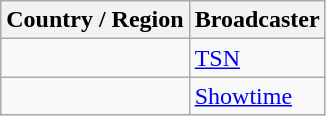<table class="wikitable">
<tr>
<th align=center>Country / Region</th>
<th align=center>Broadcaster</th>
</tr>
<tr>
<td></td>
<td><a href='#'>TSN</a></td>
</tr>
<tr>
<td></td>
<td><a href='#'>Showtime</a></td>
</tr>
</table>
